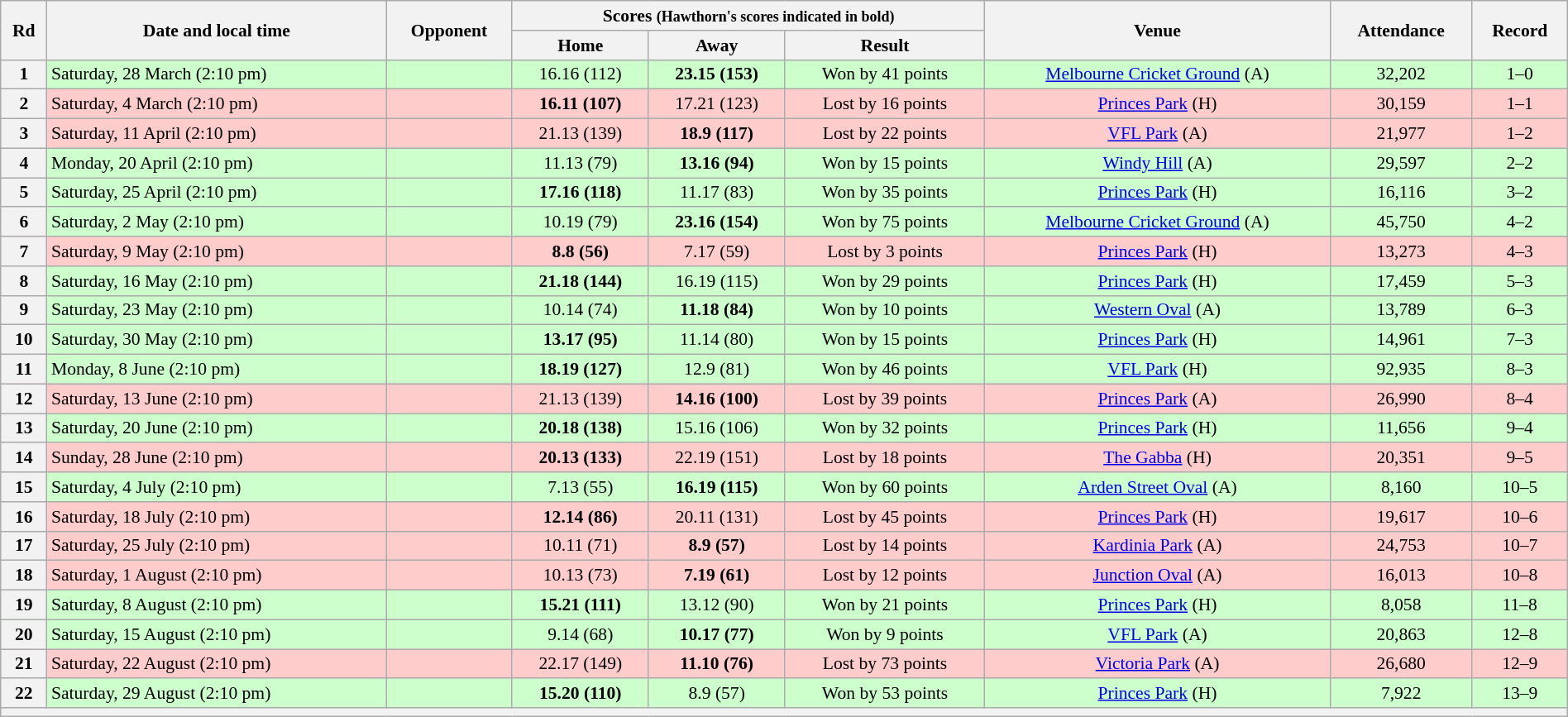<table class="wikitable" style="font-size:90%; text-align:center; width: 100%; margin-left: auto; margin-right: auto">
<tr>
<th rowspan="2">Rd</th>
<th rowspan="2">Date and local time</th>
<th rowspan="2">Opponent</th>
<th colspan="3">Scores <small>(Hawthorn's scores indicated in bold)</small></th>
<th rowspan="2">Venue</th>
<th rowspan="2">Attendance</th>
<th rowspan="2">Record</th>
</tr>
<tr>
<th>Home</th>
<th>Away</th>
<th>Result</th>
</tr>
<tr style="background:#cfc">
<th>1</th>
<td align=left>Saturday, 28 March (2:10 pm)</td>
<td align=left></td>
<td>16.16 (112)</td>
<td><strong>23.15 (153)</strong></td>
<td>Won by 41 points</td>
<td><a href='#'>Melbourne Cricket Ground</a> (A)</td>
<td>32,202</td>
<td>1–0</td>
</tr>
<tr style="background:#fcc;">
<th>2</th>
<td align=left>Saturday, 4 March (2:10 pm)</td>
<td align=left></td>
<td><strong>16.11 (107)</strong></td>
<td>17.21 (123)</td>
<td>Lost by 16 points</td>
<td><a href='#'>Princes Park</a> (H)</td>
<td>30,159</td>
<td>1–1</td>
</tr>
<tr style="background:#fcc;">
<th>3</th>
<td align=left>Saturday, 11 April (2:10 pm)</td>
<td align=left></td>
<td>21.13 (139)</td>
<td><strong>18.9 (117)</strong></td>
<td>Lost by 22 points</td>
<td><a href='#'>VFL Park</a> (A)</td>
<td>21,977</td>
<td>1–2</td>
</tr>
<tr style="background:#cfc">
<th>4</th>
<td align=left>Monday, 20 April (2:10 pm)</td>
<td align=left></td>
<td>11.13 (79)</td>
<td><strong>13.16 (94)</strong></td>
<td>Won by 15 points</td>
<td><a href='#'>Windy Hill</a> (A)</td>
<td>29,597</td>
<td>2–2</td>
</tr>
<tr style="background:#cfc">
<th>5</th>
<td align=left>Saturday, 25 April (2:10 pm)</td>
<td align=left></td>
<td><strong>17.16 (118)</strong></td>
<td>11.17 (83)</td>
<td>Won by 35 points</td>
<td><a href='#'>Princes Park</a> (H)</td>
<td>16,116</td>
<td>3–2</td>
</tr>
<tr style="background:#cfc">
<th>6</th>
<td align=left>Saturday, 2 May (2:10 pm)</td>
<td align=left></td>
<td>10.19 (79)</td>
<td><strong>23.16 (154)</strong></td>
<td>Won by 75 points</td>
<td><a href='#'>Melbourne Cricket Ground</a> (A)</td>
<td>45,750</td>
<td>4–2</td>
</tr>
<tr style="background:#fcc;">
<th>7</th>
<td align=left>Saturday, 9 May (2:10 pm)</td>
<td align=left></td>
<td><strong>8.8 (56)</strong></td>
<td>7.17 (59)</td>
<td>Lost by 3 points</td>
<td><a href='#'>Princes Park</a> (H)</td>
<td>13,273</td>
<td>4–3</td>
</tr>
<tr style="background:#cfc">
<th>8</th>
<td align=left>Saturday, 16 May (2:10 pm)</td>
<td align=left></td>
<td><strong>21.18 (144)</strong></td>
<td>16.19 (115)</td>
<td>Won by 29 points</td>
<td><a href='#'>Princes Park</a> (H)</td>
<td>17,459</td>
<td>5–3</td>
</tr>
<tr style="background:#cfc">
<th>9</th>
<td align=left>Saturday, 23 May (2:10 pm)</td>
<td align=left></td>
<td>10.14 (74)</td>
<td><strong>11.18 (84)</strong></td>
<td>Won by 10 points</td>
<td><a href='#'>Western Oval</a> (A)</td>
<td>13,789</td>
<td>6–3</td>
</tr>
<tr style="background:#cfc">
<th>10</th>
<td align=left>Saturday, 30 May (2:10 pm)</td>
<td align=left></td>
<td><strong>13.17 (95)</strong></td>
<td>11.14 (80)</td>
<td>Won by 15 points</td>
<td><a href='#'>Princes Park</a> (H)</td>
<td>14,961</td>
<td>7–3</td>
</tr>
<tr style="background:#cfc">
<th>11</th>
<td align=left>Monday, 8 June (2:10 pm)</td>
<td align=left></td>
<td><strong>18.19 (127)</strong></td>
<td>12.9 (81)</td>
<td>Won by 46 points</td>
<td><a href='#'>VFL Park</a> (H)</td>
<td>92,935</td>
<td>8–3</td>
</tr>
<tr style="background:#fcc;">
<th>12</th>
<td align=left>Saturday, 13 June (2:10 pm)</td>
<td align=left></td>
<td>21.13 (139)</td>
<td><strong>14.16 (100)</strong></td>
<td>Lost by 39 points</td>
<td><a href='#'>Princes Park</a> (A)</td>
<td>26,990</td>
<td>8–4</td>
</tr>
<tr style="background:#cfc">
<th>13</th>
<td align=left>Saturday, 20 June (2:10 pm)</td>
<td align=left></td>
<td><strong>20.18 (138)</strong></td>
<td>15.16 (106)</td>
<td>Won by 32 points</td>
<td><a href='#'>Princes Park</a> (H)</td>
<td>11,656</td>
<td>9–4</td>
</tr>
<tr style="background:#fcc;">
<th>14</th>
<td align=left>Sunday, 28 June (2:10 pm)</td>
<td align=left></td>
<td><strong>20.13 (133)</strong></td>
<td>22.19 (151)</td>
<td>Lost by 18 points</td>
<td><a href='#'>The Gabba</a> (H)</td>
<td>20,351</td>
<td>9–5</td>
</tr>
<tr style="background:#cfc">
<th>15</th>
<td align=left>Saturday, 4 July (2:10 pm)</td>
<td align=left></td>
<td>7.13 (55)</td>
<td><strong>16.19 (115)</strong></td>
<td>Won by 60 points</td>
<td><a href='#'>Arden Street Oval</a> (A)</td>
<td>8,160</td>
<td>10–5</td>
</tr>
<tr style="background:#fcc;">
<th>16</th>
<td align=left>Saturday, 18 July (2:10 pm)</td>
<td align=left></td>
<td><strong>12.14 (86)</strong></td>
<td>20.11 (131)</td>
<td>Lost by 45 points</td>
<td><a href='#'>Princes Park</a> (H)</td>
<td>19,617</td>
<td>10–6</td>
</tr>
<tr style="background:#fcc;">
<th>17</th>
<td align=left>Saturday, 25 July (2:10 pm)</td>
<td align=left></td>
<td>10.11 (71)</td>
<td><strong>8.9 (57)</strong></td>
<td>Lost by 14 points</td>
<td><a href='#'>Kardinia Park</a> (A)</td>
<td>24,753</td>
<td>10–7</td>
</tr>
<tr style="background:#fcc;">
<th>18</th>
<td align=left>Saturday, 1 August (2:10 pm)</td>
<td align=left></td>
<td>10.13 (73)</td>
<td><strong>7.19 (61)</strong></td>
<td>Lost by 12 points</td>
<td><a href='#'>Junction Oval</a> (A)</td>
<td>16,013</td>
<td>10–8</td>
</tr>
<tr style="background:#cfc">
<th>19</th>
<td align=left>Saturday, 8 August (2:10 pm)</td>
<td align=left></td>
<td><strong>15.21 (111)</strong></td>
<td>13.12 (90)</td>
<td>Won by 21 points</td>
<td><a href='#'>Princes Park</a> (H)</td>
<td>8,058</td>
<td>11–8</td>
</tr>
<tr style="background:#cfc">
<th>20</th>
<td align=left>Saturday, 15 August (2:10 pm)</td>
<td align=left></td>
<td>9.14 (68)</td>
<td><strong>10.17 (77)</strong></td>
<td>Won by 9 points</td>
<td><a href='#'>VFL Park</a> (A)</td>
<td>20,863</td>
<td>12–8</td>
</tr>
<tr style="background:#fcc;">
<th>21</th>
<td align=left>Saturday, 22 August (2:10 pm)</td>
<td align=left></td>
<td>22.17 (149)</td>
<td><strong>11.10 (76)</strong></td>
<td>Lost by 73 points</td>
<td><a href='#'>Victoria Park</a> (A)</td>
<td>26,680</td>
<td>12–9</td>
</tr>
<tr style="background:#cfc">
<th>22</th>
<td align=left>Saturday, 29 August (2:10 pm)</td>
<td align=left></td>
<td><strong>15.20 (110)</strong></td>
<td>8.9 (57)</td>
<td>Won by 53 points</td>
<td><a href='#'>Princes Park</a> (H)</td>
<td>7,922</td>
<td>13–9</td>
</tr>
<tr>
<th colspan=9></th>
</tr>
</table>
